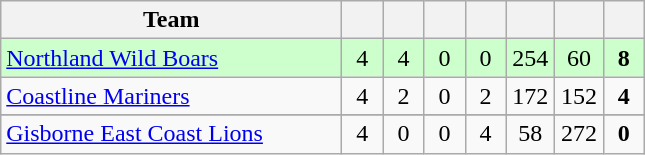<table class="wikitable" style="text-align:center">
<tr>
<th width="220">Team</th>
<th width="20"></th>
<th width="20"></th>
<th width="20"></th>
<th width="20"></th>
<th width="25"></th>
<th width="25"></th>
<th width="20"></th>
</tr>
<tr style="background: #ccffcc;">
<td style="text-align:left;"><a href='#'>Northland Wild Boars</a></td>
<td>4</td>
<td>4</td>
<td>0</td>
<td>0</td>
<td>254</td>
<td>60</td>
<td><strong>8</strong></td>
</tr>
<tr>
<td style="text-align:left;"><a href='#'>Coastline Mariners</a></td>
<td>4</td>
<td>2</td>
<td>0</td>
<td>2</td>
<td>172</td>
<td>152</td>
<td><strong>4</strong></td>
</tr>
<tr>
</tr>
<tr style=>
<td style="text-align:left;"><a href='#'>Gisborne East Coast Lions</a></td>
<td>4</td>
<td>0</td>
<td>0</td>
<td>4</td>
<td>58</td>
<td>272</td>
<td><strong>0</strong></td>
</tr>
</table>
